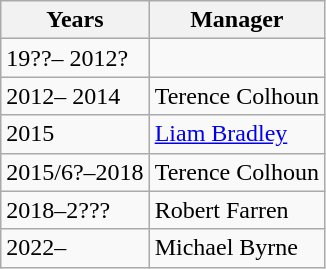<table class="wikitable">
<tr>
<th>Years</th>
<th>Manager</th>
</tr>
<tr>
<td>19??– 2012?</td>
<td></td>
</tr>
<tr>
<td> 2012– 2014</td>
<td>Terence Colhoun</td>
</tr>
<tr>
<td>2015</td>
<td><a href='#'>Liam Bradley</a></td>
</tr>
<tr>
<td>2015/6?–2018</td>
<td>Terence Colhoun</td>
</tr>
<tr>
<td>2018–2???</td>
<td>Robert Farren</td>
</tr>
<tr>
<td> 2022–</td>
<td>Michael Byrne</td>
</tr>
</table>
